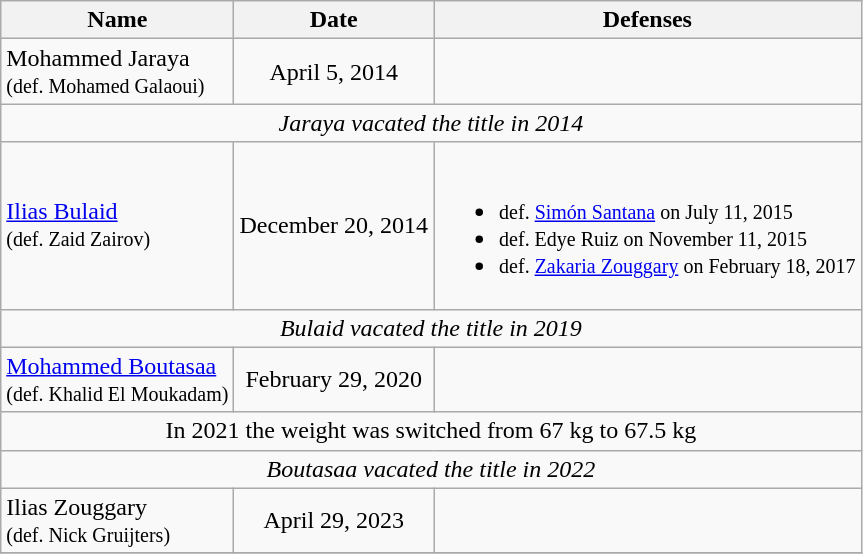<table class="wikitable">
<tr>
<th>Name</th>
<th>Date</th>
<th>Defenses</th>
</tr>
<tr>
<td align=left> Mohammed Jaraya <br><small>(def. Mohamed Galaoui)</small></td>
<td align=center>April 5, 2014</td>
<td></td>
</tr>
<tr>
<td colspan=3 align=center><em>Jaraya vacated the title in 2014</em></td>
</tr>
<tr>
<td align=left> <a href='#'>Ilias Bulaid</a> <br><small>(def. Zaid Zairov)</small></td>
<td align=center>December 20, 2014</td>
<td><br><ul><li><small>def. <a href='#'>Simón Santana</a> on July 11, 2015 </small></li><li><small>def. Edye Ruiz on November 11, 2015 </small></li><li><small>def. <a href='#'>Zakaria Zouggary</a> on February 18, 2017 </small></li></ul></td>
</tr>
<tr>
<td colspan=3 align=center><em>Bulaid vacated the title in 2019</em></td>
</tr>
<tr>
<td align=left> <a href='#'>Mohammed Boutasaa</a> <br><small>(def. Khalid El Moukadam)</small></td>
<td align=center>February 29, 2020</td>
</tr>
<tr>
<td colspan=3 align=center>In 2021 the weight was switched from 67 kg to 67.5 kg</td>
</tr>
<tr>
<td colspan=3 align=center><em>Boutasaa vacated the title in 2022</em></td>
</tr>
<tr>
<td align=left> Ilias Zouggary <br><small>(def. Nick Gruijters)</small></td>
<td align=center>April 29, 2023</td>
<td></td>
</tr>
<tr>
</tr>
</table>
